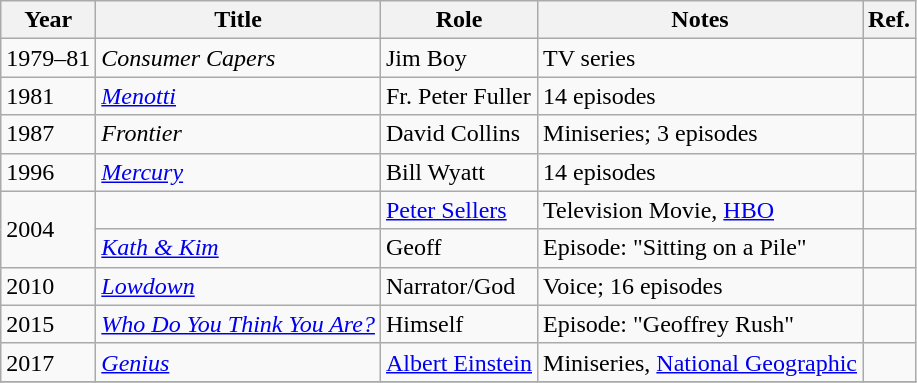<table class="wikitable sortable">
<tr>
<th>Year</th>
<th>Title</th>
<th>Role</th>
<th class="unsortable">Notes</th>
<th class="unsortable">Ref.</th>
</tr>
<tr>
<td>1979–81</td>
<td><em>Consumer Capers</em></td>
<td>Jim Boy</td>
<td>TV series</td>
<td></td>
</tr>
<tr>
<td>1981</td>
<td><em><a href='#'>Menotti</a></em></td>
<td>Fr. Peter Fuller</td>
<td>14 episodes</td>
<td></td>
</tr>
<tr>
<td>1987</td>
<td><em>Frontier</em></td>
<td>David Collins</td>
<td>Miniseries; 3 episodes</td>
<td></td>
</tr>
<tr>
<td>1996</td>
<td><em><a href='#'>Mercury</a></em></td>
<td>Bill Wyatt</td>
<td>14 episodes</td>
<td></td>
</tr>
<tr>
<td rowspan=2>2004</td>
<td><em></em></td>
<td><a href='#'>Peter Sellers</a></td>
<td>Television Movie, <a href='#'>HBO</a></td>
<td></td>
</tr>
<tr>
<td><em><a href='#'>Kath & Kim</a></em></td>
<td>Geoff</td>
<td>Episode: "Sitting on a Pile"</td>
<td></td>
</tr>
<tr>
<td>2010</td>
<td><em><a href='#'>Lowdown</a></em></td>
<td>Narrator/God</td>
<td>Voice; 16 episodes</td>
<td></td>
</tr>
<tr>
<td>2015</td>
<td><em><a href='#'>Who Do You Think You Are?</a></em></td>
<td>Himself</td>
<td>Episode: "Geoffrey Rush"</td>
<td></td>
</tr>
<tr>
<td>2017</td>
<td><em><a href='#'>Genius</a></em></td>
<td><a href='#'>Albert Einstein</a></td>
<td>Miniseries, <a href='#'>National Geographic</a></td>
<td></td>
</tr>
<tr>
</tr>
</table>
